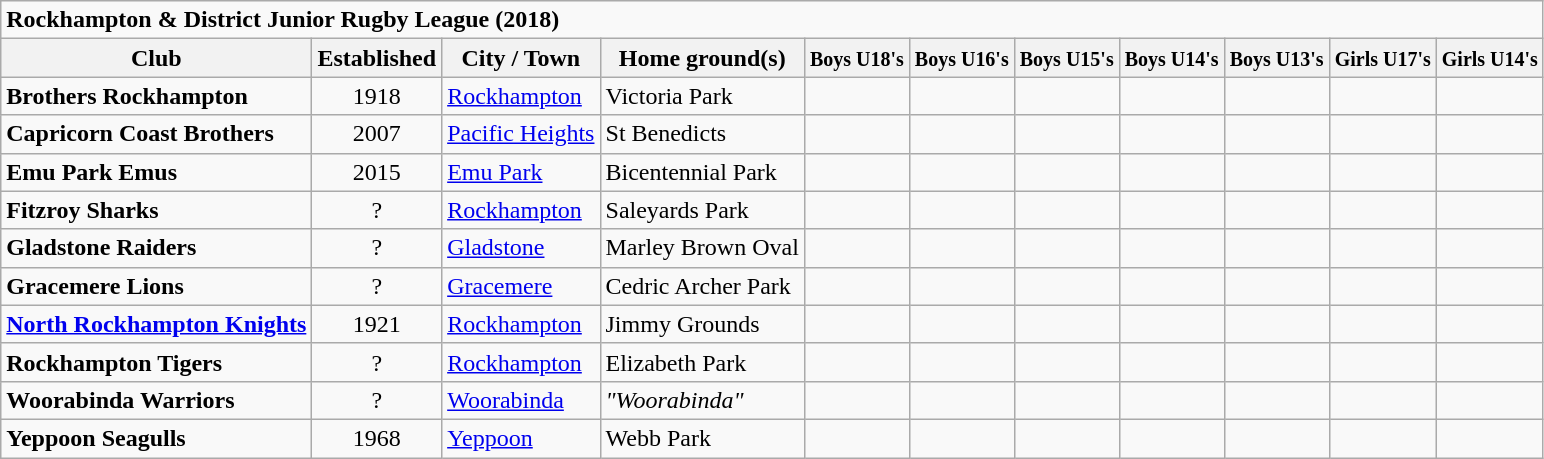<table class="wikitable mw-collapsible">
<tr>
<td colspan="11"><strong>Rockhampton & District Junior Rugby League (2018)</strong></td>
</tr>
<tr>
<th>Club</th>
<th>Established</th>
<th>City / Town</th>
<th>Home ground(s)</th>
<th><small>Boys U18's</small></th>
<th><small>Boys U16's</small></th>
<th><small>Boys U15's</small></th>
<th><small>Boys U14's</small></th>
<th><small>Boys U13's</small></th>
<th><small>Girls U17's</small></th>
<th><small>Girls U14's</small></th>
</tr>
<tr>
<td> <strong>Brothers Rockhampton</strong></td>
<td align="center">1918</td>
<td><a href='#'>Rockhampton</a></td>
<td>Victoria Park</td>
<td align="center"></td>
<td align="center"></td>
<td align="center"></td>
<td align="center"><small></small></td>
<td align="center"></td>
<td align="center"></td>
<td align="center"></td>
</tr>
<tr>
<td> <strong>Capricorn Coast Brothers</strong></td>
<td align="center">2007</td>
<td><a href='#'>Pacific Heights</a></td>
<td>St Benedicts</td>
<td align="center"></td>
<td align="center"><small></small></td>
<td align="center"></td>
<td align="center"></td>
<td align="center"></td>
<td align="center"></td>
<td align="center"></td>
</tr>
<tr>
<td> <strong>Emu Park Emus</strong></td>
<td align="center">2015</td>
<td><a href='#'>Emu Park</a></td>
<td>Bicentennial Park</td>
<td align="center"></td>
<td align="center"></td>
<td align="center"></td>
<td align="center"></td>
<td align="center"></td>
<td align="center"></td>
<td align="center"></td>
</tr>
<tr>
<td> <strong>Fitzroy Sharks</strong></td>
<td align="center">?</td>
<td><a href='#'>Rockhampton</a></td>
<td>Saleyards Park</td>
<td align="center"></td>
<td align="center"></td>
<td align="center"></td>
<td align="center"></td>
<td align="center"></td>
<td align="center"></td>
<td align="center"></td>
</tr>
<tr>
<td> <strong>Gladstone Raiders</strong></td>
<td align="center">?</td>
<td><a href='#'>Gladstone</a></td>
<td>Marley Brown Oval</td>
<td align="center"></td>
<td align="center"></td>
<td align="center"></td>
<td align="center"></td>
<td align="center"></td>
<td align="center"></td>
<td align="center"></td>
</tr>
<tr>
<td> <strong>Gracemere Lions</strong></td>
<td align="center">?</td>
<td><a href='#'>Gracemere</a></td>
<td>Cedric Archer Park</td>
<td align="center"></td>
<td align="center"></td>
<td align="center"></td>
<td align="center"></td>
<td align="center"></td>
<td align="center"></td>
<td align="center"></td>
</tr>
<tr>
<td> <strong><a href='#'>North Rockhampton Knights</a></strong></td>
<td align="center">1921</td>
<td><a href='#'>Rockhampton</a></td>
<td>Jimmy Grounds</td>
<td align="center"><small></small></td>
<td align="center"></td>
<td align="center"></td>
<td align="center"></td>
<td align="center"></td>
<td align="center"></td>
<td align="center"></td>
</tr>
<tr>
<td> <strong>Rockhampton Tigers</strong></td>
<td align="center">?</td>
<td><a href='#'>Rockhampton</a></td>
<td>Elizabeth Park</td>
<td align="center"></td>
<td align="center"></td>
<td align="center"></td>
<td align="center"></td>
<td align="center"></td>
<td align="center"><small></small></td>
<td align="center"><small></small></td>
</tr>
<tr>
<td> <strong>Woorabinda Warriors</strong></td>
<td align="center">?</td>
<td><a href='#'>Woorabinda</a></td>
<td><em>"Woorabinda"</em></td>
<td align="center"></td>
<td align="center"></td>
<td align="center"></td>
<td align="center"></td>
<td align="center"></td>
<td align="center"></td>
<td align="center"></td>
</tr>
<tr>
<td> <strong>Yeppoon Seagulls</strong></td>
<td align="center">1968</td>
<td><a href='#'>Yeppoon</a></td>
<td>Webb Park</td>
<td align="center"></td>
<td align="center"></td>
<td align="center"></td>
<td align="center"></td>
<td align="center"></td>
<td align="center"></td>
<td align="center"></td>
</tr>
</table>
